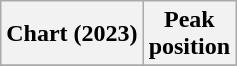<table class="wikitable sortable plainrowheaders">
<tr>
<th scope="col">Chart (2023)</th>
<th scope="col">Peak<br>position</th>
</tr>
<tr>
</tr>
</table>
